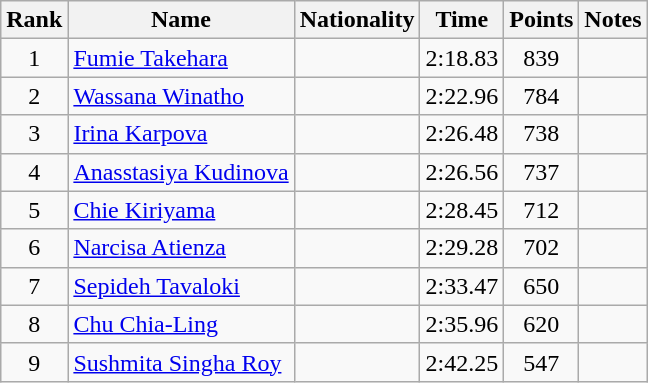<table class="wikitable sortable" style="text-align:center">
<tr>
<th>Rank</th>
<th>Name</th>
<th>Nationality</th>
<th>Time</th>
<th>Points</th>
<th>Notes</th>
</tr>
<tr>
<td>1</td>
<td align="left"><a href='#'>Fumie Takehara</a></td>
<td align=left></td>
<td>2:18.83</td>
<td>839</td>
<td></td>
</tr>
<tr>
<td>2</td>
<td align="left"><a href='#'>Wassana Winatho</a></td>
<td align=left></td>
<td>2:22.96</td>
<td>784</td>
<td></td>
</tr>
<tr>
<td>3</td>
<td align="left"><a href='#'>Irina Karpova</a></td>
<td align=left></td>
<td>2:26.48</td>
<td>738</td>
<td></td>
</tr>
<tr>
<td>4</td>
<td align="left"><a href='#'>Anasstasiya Kudinova</a></td>
<td align=left></td>
<td>2:26.56</td>
<td>737</td>
<td></td>
</tr>
<tr>
<td>5</td>
<td align="left"><a href='#'>Chie Kiriyama</a></td>
<td align=left></td>
<td>2:28.45</td>
<td>712</td>
<td></td>
</tr>
<tr>
<td>6</td>
<td align="left"><a href='#'>Narcisa Atienza</a></td>
<td align=left></td>
<td>2:29.28</td>
<td>702</td>
<td></td>
</tr>
<tr>
<td>7</td>
<td align="left"><a href='#'>Sepideh Tavaloki</a></td>
<td align=left></td>
<td>2:33.47</td>
<td>650</td>
<td></td>
</tr>
<tr>
<td>8</td>
<td align="left"><a href='#'>Chu Chia-Ling</a></td>
<td align=left></td>
<td>2:35.96</td>
<td>620</td>
<td></td>
</tr>
<tr>
<td>9</td>
<td align="left"><a href='#'>Sushmita Singha Roy</a></td>
<td align=left></td>
<td>2:42.25</td>
<td>547</td>
<td></td>
</tr>
</table>
